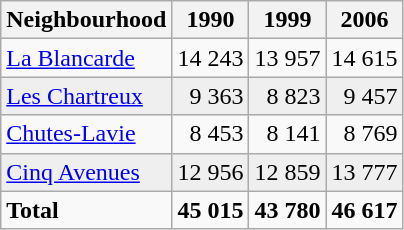<table table class="wikitable">
<tr>
<th>Neighbourhood</th>
<th>1990</th>
<th>1999</th>
<th>2006</th>
</tr>
<tr>
<td><a href='#'>La Blancarde</a></td>
<td style="text-align:right;">14 243</td>
<td style="text-align:right;">13 957</td>
<td style="text-align:right;">14 615</td>
</tr>
<tr style="background:#EFEFEF">
<td><a href='#'>Les Chartreux</a></td>
<td style="text-align:right;">9 363</td>
<td style="text-align:right;">8 823</td>
<td style="text-align:right;">9 457</td>
</tr>
<tr>
<td><a href='#'>Chutes-Lavie</a></td>
<td style="text-align:right;">8 453</td>
<td style="text-align:right;">8 141</td>
<td style="text-align:right;">8 769</td>
</tr>
<tr style="background:#EFEFEF">
<td><a href='#'>Cinq Avenues</a></td>
<td style="text-align:right;">12 956</td>
<td style="text-align:right;">12 859</td>
<td style="text-align:right;">13 777</td>
</tr>
<tr>
<td><strong>Total</strong></td>
<td style="text-align:right;"><strong>45 015</strong></td>
<td style="text-align:right;"><strong>43 780</strong></td>
<td style="text-align:right;"><strong>46 617</strong></td>
</tr>
</table>
